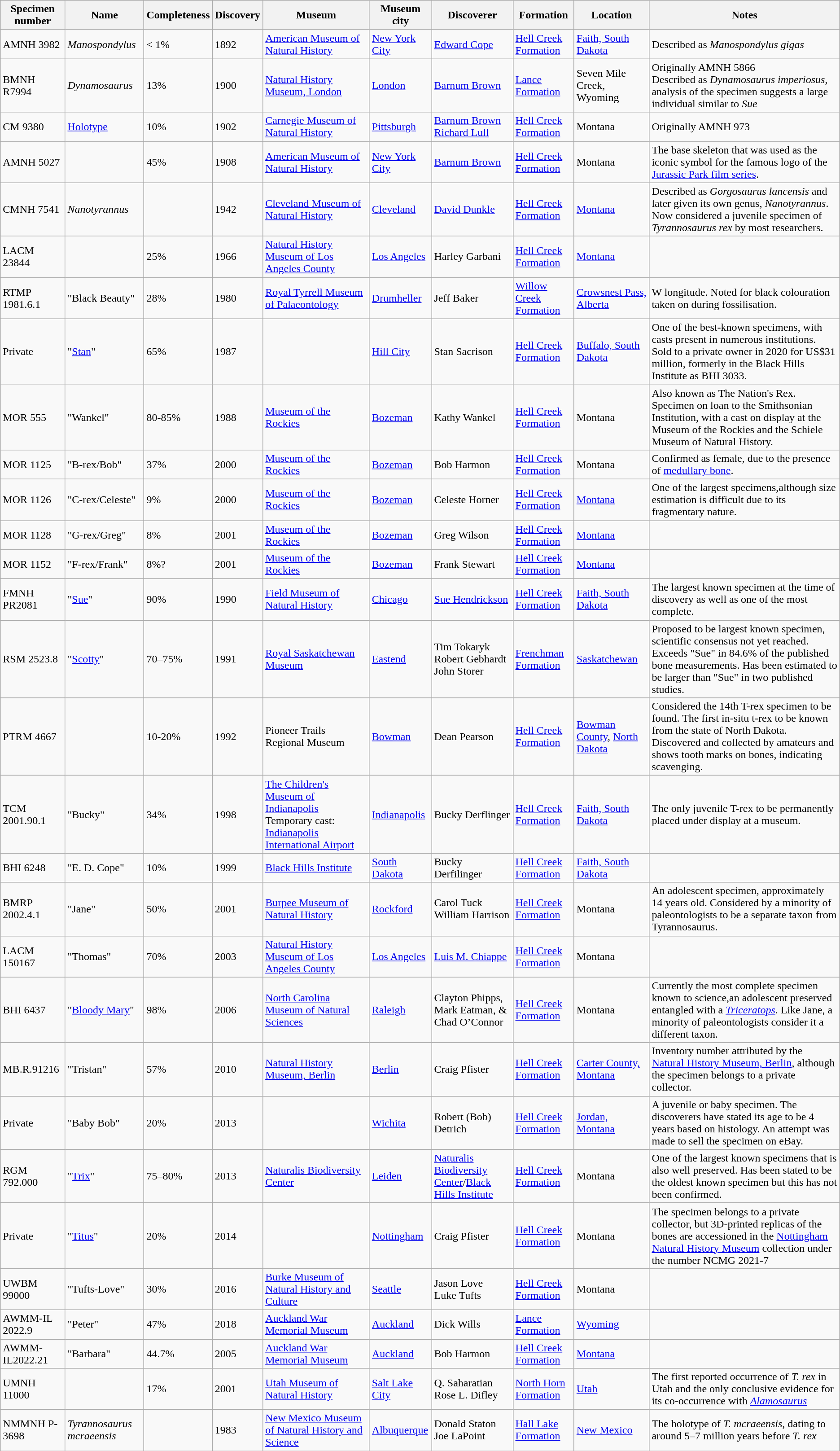<table class="wikitable sortable">
<tr>
<th>Specimen number</th>
<th>Name</th>
<th>Completeness</th>
<th>Discovery</th>
<th>Museum</th>
<th>Museum city</th>
<th>Discoverer</th>
<th>Formation</th>
<th>Location</th>
<th class="unsortable">Notes</th>
</tr>
<tr>
<td>AMNH 3982</td>
<td><em>Manospondylus</em></td>
<td>< 1%</td>
<td>1892</td>
<td><a href='#'>American Museum of Natural History</a></td>
<td><a href='#'>New York City</a></td>
<td><a href='#'>Edward Cope</a></td>
<td><a href='#'>Hell Creek Formation</a></td>
<td><a href='#'>Faith, South Dakota</a></td>
<td>Described as <em>Manospondylus gigas</em></td>
</tr>
<tr>
<td>BMNH R7994</td>
<td><em>Dynamosaurus</em></td>
<td>13%</td>
<td>1900</td>
<td><a href='#'>Natural History Museum, London</a></td>
<td><a href='#'>London</a></td>
<td><a href='#'>Barnum Brown</a></td>
<td><a href='#'>Lance Formation</a></td>
<td>Seven Mile Creek, Wyoming</td>
<td>Originally AMNH 5866<br>Described as <em>Dynamosaurus imperiosus</em>, analysis of the specimen suggests a large individual similar to <em>Sue</em></td>
</tr>
<tr>
<td>CM 9380</td>
<td><a href='#'>Holotype</a></td>
<td>10%</td>
<td>1902</td>
<td><a href='#'>Carnegie Museum of Natural History</a></td>
<td><a href='#'>Pittsburgh</a></td>
<td><a href='#'>Barnum Brown</a><br><a href='#'>Richard Lull</a></td>
<td><a href='#'>Hell Creek Formation</a></td>
<td>Montana</td>
<td>Originally AMNH 973</td>
</tr>
<tr>
<td>AMNH 5027</td>
<td></td>
<td>45%</td>
<td>1908</td>
<td><a href='#'>American Museum of Natural History</a></td>
<td><a href='#'>New York City</a></td>
<td><a href='#'>Barnum Brown</a></td>
<td><a href='#'>Hell Creek Formation</a></td>
<td>Montana</td>
<td>The base skeleton that was used as the iconic symbol for the famous logo of the <a href='#'>Jurassic Park film series</a>.</td>
</tr>
<tr>
<td>CMNH 7541</td>
<td><em>Nanotyrannus</em></td>
<td></td>
<td>1942</td>
<td><a href='#'>Cleveland Museum of Natural History</a></td>
<td><a href='#'>Cleveland</a></td>
<td><a href='#'>David Dunkle</a></td>
<td><a href='#'>Hell Creek Formation</a></td>
<td><a href='#'>Montana</a></td>
<td>Described as <em>Gorgosaurus lancensis</em> and later given its own genus, <em>Nanotyrannus</em>. Now considered a juvenile specimen of <em>Tyrannosaurus rex</em> by most researchers.</td>
</tr>
<tr>
<td>LACM 23844</td>
<td></td>
<td>25%</td>
<td>1966</td>
<td><a href='#'>Natural History Museum of Los Angeles County</a></td>
<td><a href='#'>Los Angeles</a></td>
<td>Harley Garbani</td>
<td><a href='#'>Hell Creek Formation</a></td>
<td><a href='#'>Montana</a></td>
<td></td>
</tr>
<tr>
<td>RTMP 1981.6.1</td>
<td>"Black Beauty"</td>
<td>28%</td>
<td>1980</td>
<td><a href='#'>Royal Tyrrell Museum of Palaeontology</a></td>
<td><a href='#'>Drumheller</a></td>
<td>Jeff Baker</td>
<td><a href='#'>Willow Creek Formation</a></td>
<td><a href='#'>Crowsnest Pass, Alberta</a></td>
<td> W longitude. Noted for black colouration taken on during fossilisation.</td>
</tr>
<tr>
<td>Private</td>
<td>"<a href='#'>Stan</a>"</td>
<td>65%</td>
<td>1987</td>
<td></td>
<td><a href='#'>Hill City</a></td>
<td>Stan Sacrison</td>
<td><a href='#'>Hell Creek Formation</a></td>
<td><a href='#'>Buffalo, South Dakota</a></td>
<td>One of the best-known specimens, with casts present in numerous institutions. Sold to a private owner in 2020 for US$31 million, formerly in the Black Hills Institute as BHI 3033.</td>
</tr>
<tr>
<td>MOR 555</td>
<td>"Wankel"</td>
<td>80-85%</td>
<td>1988</td>
<td><a href='#'>Museum of the Rockies</a></td>
<td><a href='#'>Bozeman</a></td>
<td>Kathy Wankel</td>
<td><a href='#'>Hell Creek Formation</a></td>
<td>Montana</td>
<td>Also known as The Nation's Rex. Specimen on loan to the Smithsonian Institution, with a cast on display at the Museum of the Rockies and the Schiele Museum of Natural History.</td>
</tr>
<tr>
<td>MOR 1125</td>
<td>"B-rex/Bob"</td>
<td>37%</td>
<td>2000</td>
<td><a href='#'>Museum of the Rockies</a></td>
<td><a href='#'>Bozeman</a></td>
<td>Bob Harmon</td>
<td><a href='#'>Hell Creek Formation</a></td>
<td>Montana</td>
<td>Confirmed as female, due to the presence of <a href='#'>medullary bone</a>.</td>
</tr>
<tr>
<td>MOR 1126</td>
<td>"C-rex/Celeste"</td>
<td>9%</td>
<td>2000</td>
<td><a href='#'>Museum of the Rockies</a></td>
<td><a href='#'>Bozeman</a></td>
<td>Celeste Horner</td>
<td><a href='#'>Hell Creek Formation</a></td>
<td><a href='#'>Montana</a></td>
<td>One of the largest specimens,although size estimation is difficult due to its fragmentary nature.</td>
</tr>
<tr>
<td>MOR 1128</td>
<td>"G-rex/Greg"</td>
<td>8%</td>
<td>2001</td>
<td><a href='#'>Museum of the Rockies</a></td>
<td><a href='#'>Bozeman</a></td>
<td>Greg Wilson</td>
<td><a href='#'>Hell Creek Formation</a></td>
<td><a href='#'>Montana</a></td>
<td></td>
</tr>
<tr>
<td>MOR 1152</td>
<td>"F-rex/Frank"</td>
<td>8%?</td>
<td>2001</td>
<td><a href='#'>Museum of the Rockies</a></td>
<td><a href='#'>Bozeman</a></td>
<td>Frank Stewart</td>
<td><a href='#'>Hell Creek Formation</a></td>
<td><a href='#'>Montana</a></td>
<td></td>
</tr>
<tr>
<td>FMNH PR2081</td>
<td>"<a href='#'>Sue</a>"</td>
<td>90%</td>
<td>1990</td>
<td><a href='#'>Field Museum of Natural History</a></td>
<td><a href='#'>Chicago</a></td>
<td><a href='#'>Sue Hendrickson</a></td>
<td><a href='#'>Hell Creek Formation</a></td>
<td><a href='#'>Faith, South Dakota</a></td>
<td>The largest known specimen at the time of discovery as well as one of the most complete.</td>
</tr>
<tr>
<td>RSM 2523.8</td>
<td>"<a href='#'>Scotty</a>"</td>
<td>70–75%</td>
<td>1991</td>
<td><a href='#'>Royal Saskatchewan Museum</a></td>
<td><a href='#'>Eastend</a></td>
<td>Tim Tokaryk<br>Robert Gebhardt<br>John Storer</td>
<td><a href='#'>Frenchman Formation</a></td>
<td><a href='#'>Saskatchewan</a></td>
<td>Proposed to be largest known specimen, scientific consensus not yet reached. Exceeds "Sue" in 84.6% of the published bone measurements. Has been estimated to be larger than "Sue" in two published studies.</td>
</tr>
<tr>
<td>PTRM 4667</td>
<td></td>
<td>10-20%</td>
<td>1992</td>
<td>Pioneer Trails Regional Museum</td>
<td><a href='#'>Bowman</a></td>
<td>Dean Pearson</td>
<td><a href='#'>Hell Creek Formation</a></td>
<td><a href='#'>Bowman County</a>, <a href='#'>North Dakota</a></td>
<td>Considered the 14th T-rex specimen to be found. The first in-situ t-rex to be known from the state of North Dakota. Discovered and collected by amateurs and shows tooth marks on bones, indicating scavenging.</td>
</tr>
<tr>
<td>TCM 2001.90.1</td>
<td>"Bucky"</td>
<td>34%</td>
<td>1998</td>
<td><a href='#'>The Children's Museum of Indianapolis</a> Temporary cast: <a href='#'>Indianapolis International Airport</a></td>
<td><a href='#'>Indianapolis</a></td>
<td>Bucky Derflinger</td>
<td><a href='#'>Hell Creek Formation</a></td>
<td><a href='#'>Faith, South Dakota</a></td>
<td>The only juvenile T-rex to be permanently placed under display at a museum.</td>
</tr>
<tr>
<td>BHI 6248</td>
<td>"E. D. Cope"</td>
<td>10%</td>
<td>1999</td>
<td><a href='#'>Black Hills Institute</a></td>
<td><a href='#'>South Dakota</a></td>
<td>Bucky Derfilinger</td>
<td><a href='#'>Hell Creek Formation</a></td>
<td><a href='#'>Faith, South Dakota</a></td>
<td></td>
</tr>
<tr>
<td>BMRP 2002.4.1</td>
<td>"Jane"</td>
<td>50%</td>
<td>2001</td>
<td><a href='#'>Burpee Museum of Natural History</a></td>
<td><a href='#'>Rockford</a></td>
<td>Carol Tuck<br>William Harrison</td>
<td><a href='#'>Hell Creek Formation</a></td>
<td>Montana</td>
<td>An adolescent specimen, approximately 14 years old. Considered by a minority of paleontologists to be a separate taxon from Tyrannosaurus.</td>
</tr>
<tr>
<td>LACM 150167</td>
<td>"Thomas"</td>
<td>70%</td>
<td>2003</td>
<td><a href='#'>Natural History Museum of Los Angeles County</a></td>
<td><a href='#'>Los Angeles</a></td>
<td><a href='#'>Luis M. Chiappe</a></td>
<td><a href='#'>Hell Creek Formation</a></td>
<td>Montana</td>
<td></td>
</tr>
<tr>
<td>BHI 6437</td>
<td>"<a href='#'>Bloody Mary</a>"</td>
<td>98%</td>
<td>2006</td>
<td><a href='#'>North Carolina Museum of Natural Sciences</a></td>
<td><a href='#'>Raleigh</a></td>
<td>Clayton Phipps, Mark Eatman, & Chad O’Connor</td>
<td><a href='#'>Hell Creek Formation</a></td>
<td>Montana</td>
<td>Currently the most complete specimen known to science,an adolescent preserved entangled with a <em><a href='#'>Triceratops</a></em>.  Like Jane, a minority of paleontologists consider it a different taxon.</td>
</tr>
<tr>
<td>MB.R.91216</td>
<td>"Tristan"</td>
<td>57%</td>
<td>2010</td>
<td><a href='#'>Natural History Museum, Berlin</a></td>
<td><a href='#'>Berlin</a></td>
<td>Craig Pfister</td>
<td><a href='#'>Hell Creek Formation</a></td>
<td><a href='#'>Carter County, Montana</a></td>
<td>Inventory number attributed by the <a href='#'>Natural History Museum, Berlin</a>, although the specimen belongs to a private collector.</td>
</tr>
<tr>
<td>Private</td>
<td>"Baby Bob"</td>
<td>20%</td>
<td>2013</td>
<td></td>
<td><a href='#'>Wichita</a></td>
<td>Robert (Bob) Detrich</td>
<td><a href='#'>Hell Creek Formation</a></td>
<td><a href='#'>Jordan, Montana</a></td>
<td>A juvenile or baby specimen. The discoverers have stated its age to be 4 years based on histology. An attempt was made to sell the specimen on eBay.</td>
</tr>
<tr>
<td>RGM 792.000</td>
<td>"<a href='#'>Trix</a>"</td>
<td data-sort-value="77%">75–80%</td>
<td>2013</td>
<td><a href='#'>Naturalis Biodiversity Center</a></td>
<td><a href='#'>Leiden</a></td>
<td><a href='#'>Naturalis Biodiversity Center</a>/<a href='#'>Black Hills Institute</a></td>
<td><a href='#'>Hell Creek Formation</a></td>
<td>Montana</td>
<td>One of the largest known specimens that is also well preserved. Has been stated to be the oldest known specimen but this has not been confirmed.</td>
</tr>
<tr>
<td>Private</td>
<td>"<a href='#'>Titus</a>"</td>
<td>20%</td>
<td>2014</td>
<td></td>
<td><a href='#'>Nottingham</a></td>
<td>Craig Pfister</td>
<td><a href='#'>Hell Creek Formation</a></td>
<td>Montana</td>
<td>The specimen belongs to a private collector, but 3D-printed replicas of the bones are accessioned in the <a href='#'>Nottingham Natural History Museum</a> collection under the number NCMG 2021-7</td>
</tr>
<tr>
<td>UWBM 99000</td>
<td>"Tufts-Love"</td>
<td>30%</td>
<td>2016</td>
<td><a href='#'>Burke Museum of Natural History and Culture</a></td>
<td><a href='#'>Seattle</a></td>
<td>Jason Love<br>Luke Tufts</td>
<td><a href='#'>Hell Creek Formation</a></td>
<td>Montana</td>
<td></td>
</tr>
<tr>
<td>AWMM-IL 2022.9</td>
<td>"Peter"</td>
<td>47%</td>
<td>2018</td>
<td><a href='#'>Auckland War Memorial Museum</a></td>
<td><a href='#'>Auckland</a></td>
<td>Dick Wills</td>
<td><a href='#'>Lance Formation</a></td>
<td><a href='#'>Wyoming</a></td>
<td></td>
</tr>
<tr>
<td>AWMM-IL2022.21</td>
<td>"Barbara"</td>
<td>44.7%</td>
<td>2005</td>
<td><a href='#'>Auckland War Memorial Museum</a></td>
<td><a href='#'>Auckland</a></td>
<td>Bob Harmon</td>
<td><a href='#'>Hell Creek Formation</a></td>
<td><a href='#'>Montana</a></td>
<td></td>
</tr>
<tr>
<td>UMNH 11000</td>
<td></td>
<td>17%</td>
<td>2001</td>
<td><a href='#'>Utah Museum of Natural History</a></td>
<td><a href='#'>Salt Lake City</a></td>
<td>Q. Saharatian<br>Rose L. Difley</td>
<td><a href='#'>North Horn Formation</a></td>
<td><a href='#'>Utah</a></td>
<td>The first reported occurrence of <em>T. rex</em> in Utah and the only conclusive evidence for its co-occurrence with <em><a href='#'>Alamosaurus</a></em></td>
</tr>
<tr>
<td>NMMNH P-3698</td>
<td><em>Tyrannosaurus mcraeensis</em></td>
<td></td>
<td>1983</td>
<td><a href='#'>New Mexico Museum of Natural History and Science</a></td>
<td><a href='#'>Albuquerque</a></td>
<td>Donald Staton<br>Joe LaPoint</td>
<td><a href='#'>Hall Lake Formation</a></td>
<td><a href='#'>New Mexico</a></td>
<td>The holotype of <em>T. mcraeensis</em>, dating to around 5–7 million years before <em>T. rex</em></td>
</tr>
</table>
